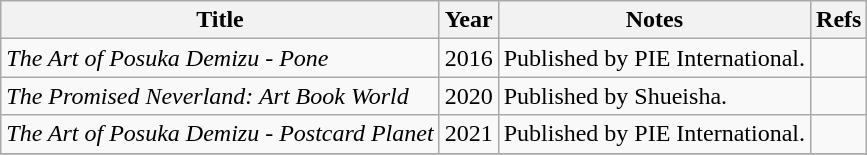<table class="wikitable sortable">
<tr>
<th>Title</th>
<th>Year</th>
<th>Notes</th>
<th class="unsortable">Refs</th>
</tr>
<tr>
<td><em>The Art of Posuka Demizu - Pone</em></td>
<td>2016</td>
<td>Published by PIE International.</td>
<td align="center"></td>
</tr>
<tr>
<td><em>The Promised Neverland: Art Book World</em></td>
<td>2020</td>
<td>Published by Shueisha.</td>
<td align="center"></td>
</tr>
<tr>
<td><em>The Art of Posuka Demizu - Postcard Planet</em></td>
<td>2021</td>
<td>Published by PIE International.</td>
<td align="center"></td>
</tr>
<tr>
</tr>
</table>
